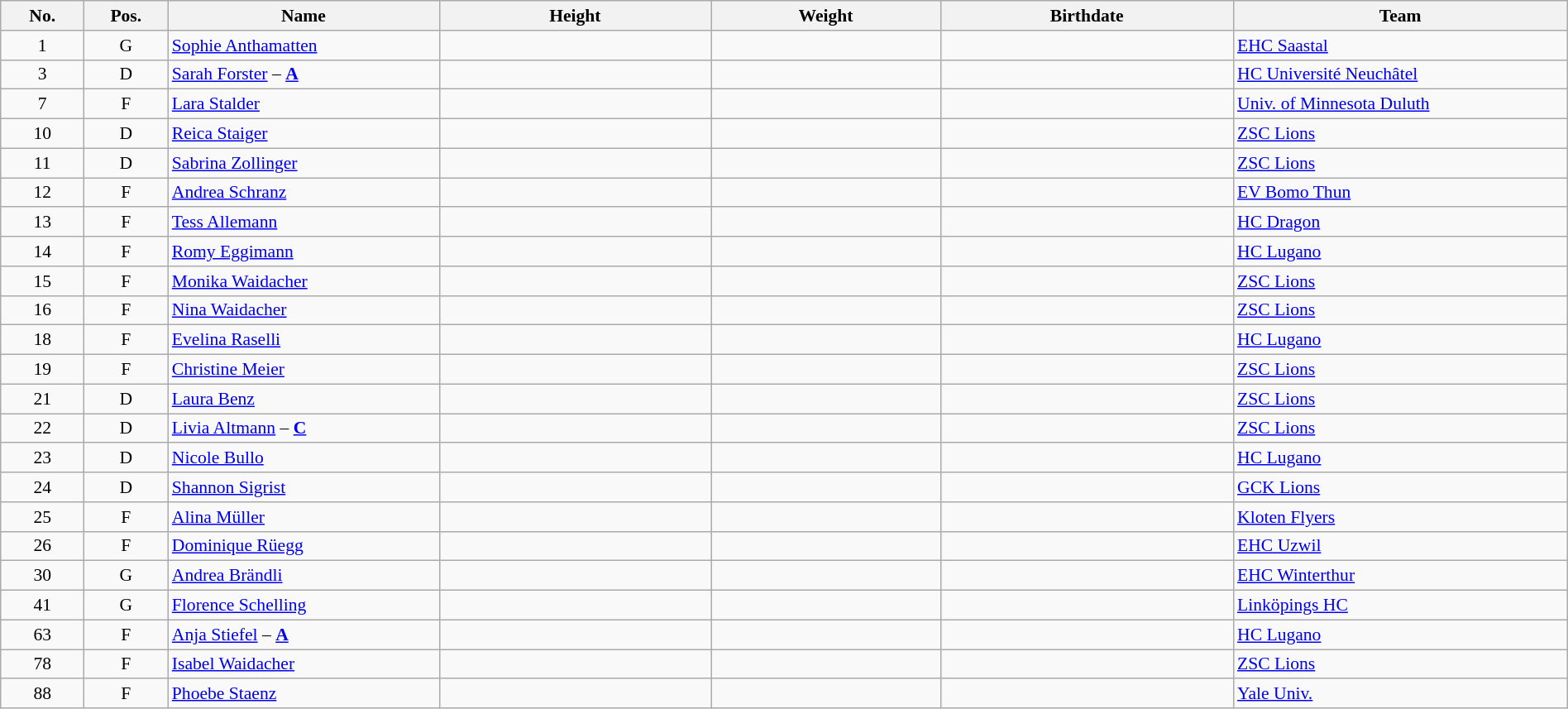<table width="100%" class="wikitable sortable" style="font-size: 90%; text-align: center;">
<tr>
<th style="width:  4%;">No.</th>
<th style="width:  4%;">Pos.</th>
<th style="width: 13%;">Name</th>
<th style="width: 13%;">Height</th>
<th style="width: 11%;">Weight</th>
<th style="width: 14%;">Birthdate</th>
<th style="width: 16%;">Team</th>
</tr>
<tr>
<td>1</td>
<td>G</td>
<td align=left><a href='#'>Sophie Anthamatten</a></td>
<td></td>
<td></td>
<td></td>
<td style="text-align:left;"> <a href='#'>EHC Saastal</a></td>
</tr>
<tr>
<td>3</td>
<td>D</td>
<td align=left><a href='#'>Sarah Forster</a> – <strong><a href='#'>A</a></strong></td>
<td></td>
<td></td>
<td></td>
<td style="text-align:left;"> <a href='#'>HC Université Neuchâtel</a></td>
</tr>
<tr>
<td>7</td>
<td>F</td>
<td align=left><a href='#'>Lara Stalder</a></td>
<td></td>
<td></td>
<td></td>
<td style="text-align:left;"> <a href='#'>Univ. of Minnesota Duluth</a></td>
</tr>
<tr>
<td>10</td>
<td>D</td>
<td align=left><a href='#'>Reica Staiger</a></td>
<td></td>
<td></td>
<td></td>
<td style="text-align:left;"> <a href='#'>ZSC Lions</a></td>
</tr>
<tr>
<td>11</td>
<td>D</td>
<td align=left><a href='#'>Sabrina Zollinger</a></td>
<td></td>
<td></td>
<td></td>
<td style="text-align:left;"> <a href='#'>ZSC Lions</a></td>
</tr>
<tr>
<td>12</td>
<td>F</td>
<td align=left><a href='#'>Andrea Schranz</a></td>
<td></td>
<td></td>
<td></td>
<td style="text-align:left;"> <a href='#'>EV Bomo Thun</a></td>
</tr>
<tr>
<td>13</td>
<td>F</td>
<td align=left><a href='#'>Tess Allemann</a></td>
<td></td>
<td></td>
<td></td>
<td style="text-align:left;"> <a href='#'>HC Dragon</a></td>
</tr>
<tr>
<td>14</td>
<td>F</td>
<td align=left><a href='#'>Romy Eggimann</a></td>
<td></td>
<td></td>
<td></td>
<td style="text-align:left;"> <a href='#'>HC Lugano</a></td>
</tr>
<tr>
<td>15</td>
<td>F</td>
<td align=left><a href='#'>Monika Waidacher</a></td>
<td></td>
<td></td>
<td></td>
<td style="text-align:left;"> <a href='#'>ZSC Lions</a></td>
</tr>
<tr>
<td>16</td>
<td>F</td>
<td align=left><a href='#'>Nina Waidacher</a></td>
<td></td>
<td></td>
<td></td>
<td style="text-align:left;"> <a href='#'>ZSC Lions</a></td>
</tr>
<tr>
<td>18</td>
<td>F</td>
<td align=left><a href='#'>Evelina Raselli</a></td>
<td></td>
<td></td>
<td></td>
<td style="text-align:left;"> <a href='#'>HC Lugano</a></td>
</tr>
<tr>
<td>19</td>
<td>F</td>
<td align=left><a href='#'>Christine Meier</a></td>
<td></td>
<td></td>
<td></td>
<td style="text-align:left;"> <a href='#'>ZSC Lions</a></td>
</tr>
<tr>
<td>21</td>
<td>D</td>
<td align=left><a href='#'>Laura Benz</a></td>
<td></td>
<td></td>
<td></td>
<td style="text-align:left;"> <a href='#'>ZSC Lions</a></td>
</tr>
<tr>
<td>22</td>
<td>D</td>
<td align=left><a href='#'>Livia Altmann</a> – <strong><a href='#'>C</a></strong></td>
<td></td>
<td></td>
<td></td>
<td style="text-align:left;"> <a href='#'>ZSC Lions</a></td>
</tr>
<tr>
<td>23</td>
<td>D</td>
<td align=left><a href='#'>Nicole Bullo</a></td>
<td></td>
<td></td>
<td></td>
<td style="text-align:left;"> <a href='#'>HC Lugano</a></td>
</tr>
<tr>
<td>24</td>
<td>D</td>
<td align=left><a href='#'>Shannon Sigrist</a></td>
<td></td>
<td></td>
<td></td>
<td style="text-align:left;"> <a href='#'>GCK Lions</a></td>
</tr>
<tr>
<td>25</td>
<td>F</td>
<td align=left><a href='#'>Alina Müller</a></td>
<td></td>
<td></td>
<td></td>
<td style="text-align:left;"> <a href='#'>Kloten Flyers</a></td>
</tr>
<tr>
<td>26</td>
<td>F</td>
<td align=left><a href='#'>Dominique Rüegg</a></td>
<td></td>
<td></td>
<td></td>
<td style="text-align:left;"> <a href='#'>EHC Uzwil</a></td>
</tr>
<tr>
<td>30</td>
<td>G</td>
<td align=left><a href='#'>Andrea Brändli</a></td>
<td></td>
<td></td>
<td></td>
<td style="text-align:left;"> <a href='#'>EHC Winterthur</a></td>
</tr>
<tr>
<td>41</td>
<td>G</td>
<td align=left><a href='#'>Florence Schelling</a></td>
<td></td>
<td></td>
<td></td>
<td style="text-align:left;"> <a href='#'>Linköpings HC</a></td>
</tr>
<tr>
<td>63</td>
<td>F</td>
<td align=left><a href='#'>Anja Stiefel</a> – <strong><a href='#'>A</a></strong></td>
<td></td>
<td></td>
<td></td>
<td style="text-align:left;"> <a href='#'>HC Lugano</a></td>
</tr>
<tr>
<td>78</td>
<td>F</td>
<td align=left><a href='#'>Isabel Waidacher</a></td>
<td></td>
<td></td>
<td></td>
<td style="text-align:left;"> <a href='#'>ZSC Lions</a></td>
</tr>
<tr>
<td>88</td>
<td>F</td>
<td align=left><a href='#'>Phoebe Staenz</a></td>
<td></td>
<td></td>
<td></td>
<td style="text-align:left;"> <a href='#'>Yale Univ.</a></td>
</tr>
</table>
